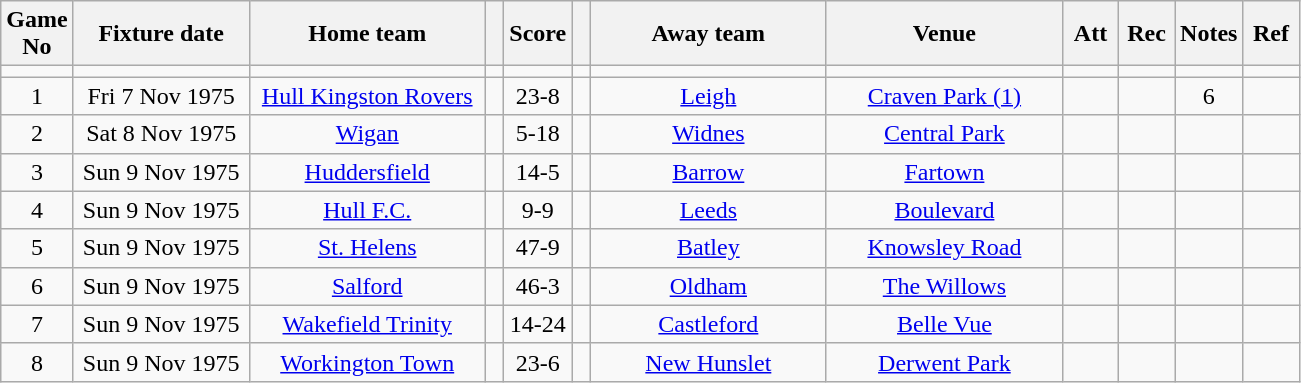<table class="wikitable" style="text-align:center;">
<tr>
<th width=10 abbr="No">Game No</th>
<th width=110 abbr="Date">Fixture date</th>
<th width=150 abbr="Home team">Home team</th>
<th width=5 abbr="space"></th>
<th width=20 abbr="Score">Score</th>
<th width=5 abbr="space"></th>
<th width=150 abbr="Away team">Away team</th>
<th width=150 abbr="Venue">Venue</th>
<th width=30 abbr="Att">Att</th>
<th width=30 abbr="Rec">Rec</th>
<th width=20 abbr="Notes">Notes</th>
<th width=30 abbr="Ref">Ref</th>
</tr>
<tr>
<td></td>
<td></td>
<td></td>
<td></td>
<td></td>
<td></td>
<td></td>
<td></td>
<td></td>
<td></td>
<td></td>
<td></td>
</tr>
<tr>
<td>1</td>
<td>Fri 7 Nov 1975</td>
<td><a href='#'>Hull Kingston Rovers</a></td>
<td></td>
<td>23-8</td>
<td></td>
<td><a href='#'>Leigh</a></td>
<td><a href='#'>Craven Park (1)</a></td>
<td></td>
<td></td>
<td>6</td>
<td></td>
</tr>
<tr>
<td>2</td>
<td>Sat 8 Nov 1975</td>
<td><a href='#'>Wigan</a></td>
<td></td>
<td>5-18</td>
<td></td>
<td><a href='#'>Widnes</a></td>
<td><a href='#'>Central Park</a></td>
<td></td>
<td></td>
<td></td>
<td></td>
</tr>
<tr>
<td>3</td>
<td>Sun 9 Nov 1975</td>
<td><a href='#'>Huddersfield</a></td>
<td></td>
<td>14-5</td>
<td></td>
<td><a href='#'>Barrow</a></td>
<td><a href='#'>Fartown</a></td>
<td></td>
<td></td>
<td></td>
<td></td>
</tr>
<tr>
<td>4</td>
<td>Sun 9 Nov 1975</td>
<td><a href='#'>Hull F.C.</a></td>
<td></td>
<td>9-9</td>
<td></td>
<td><a href='#'>Leeds</a></td>
<td><a href='#'>Boulevard</a></td>
<td></td>
<td></td>
<td></td>
<td></td>
</tr>
<tr>
<td>5</td>
<td>Sun 9 Nov 1975</td>
<td><a href='#'>St. Helens</a></td>
<td></td>
<td>47-9</td>
<td></td>
<td><a href='#'>Batley</a></td>
<td><a href='#'>Knowsley Road</a></td>
<td></td>
<td></td>
<td></td>
<td></td>
</tr>
<tr>
<td>6</td>
<td>Sun 9 Nov 1975</td>
<td><a href='#'>Salford</a></td>
<td></td>
<td>46-3</td>
<td></td>
<td><a href='#'>Oldham</a></td>
<td><a href='#'>The Willows</a></td>
<td></td>
<td></td>
<td></td>
<td></td>
</tr>
<tr>
<td>7</td>
<td>Sun 9 Nov 1975</td>
<td><a href='#'>Wakefield Trinity</a></td>
<td></td>
<td>14-24</td>
<td></td>
<td><a href='#'>Castleford</a></td>
<td><a href='#'>Belle Vue</a></td>
<td></td>
<td></td>
<td></td>
<td></td>
</tr>
<tr>
<td>8</td>
<td>Sun 9 Nov 1975</td>
<td><a href='#'>Workington Town</a></td>
<td></td>
<td>23-6</td>
<td></td>
<td><a href='#'>New Hunslet</a></td>
<td><a href='#'>Derwent Park</a></td>
<td></td>
<td></td>
<td></td>
<td></td>
</tr>
</table>
